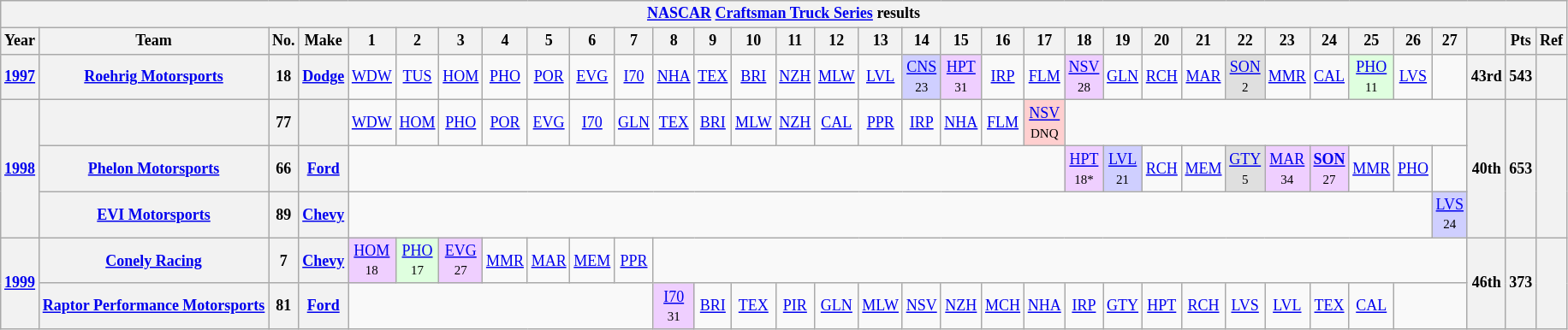<table class="wikitable" style="text-align:center; font-size:75%">
<tr>
<th colspan=45><a href='#'>NASCAR</a> <a href='#'>Craftsman Truck Series</a> results</th>
</tr>
<tr>
<th>Year</th>
<th>Team</th>
<th>No.</th>
<th>Make</th>
<th>1</th>
<th>2</th>
<th>3</th>
<th>4</th>
<th>5</th>
<th>6</th>
<th>7</th>
<th>8</th>
<th>9</th>
<th>10</th>
<th>11</th>
<th>12</th>
<th>13</th>
<th>14</th>
<th>15</th>
<th>16</th>
<th>17</th>
<th>18</th>
<th>19</th>
<th>20</th>
<th>21</th>
<th>22</th>
<th>23</th>
<th>24</th>
<th>25</th>
<th>26</th>
<th>27</th>
<th></th>
<th>Pts</th>
<th>Ref</th>
</tr>
<tr>
<th><a href='#'>1997</a></th>
<th><a href='#'>Roehrig Motorsports</a></th>
<th>18</th>
<th><a href='#'>Dodge</a></th>
<td><a href='#'>WDW</a></td>
<td><a href='#'>TUS</a></td>
<td><a href='#'>HOM</a></td>
<td><a href='#'>PHO</a></td>
<td><a href='#'>POR</a></td>
<td><a href='#'>EVG</a></td>
<td><a href='#'>I70</a></td>
<td><a href='#'>NHA</a></td>
<td><a href='#'>TEX</a></td>
<td><a href='#'>BRI</a></td>
<td><a href='#'>NZH</a></td>
<td><a href='#'>MLW</a></td>
<td><a href='#'>LVL</a></td>
<td style="background:#CFCFFF;"><a href='#'>CNS</a><br><small>23</small></td>
<td style="background:#EFCFFF;"><a href='#'>HPT</a><br><small>31</small></td>
<td><a href='#'>IRP</a></td>
<td><a href='#'>FLM</a></td>
<td style="background:#EFCFFF;"><a href='#'>NSV</a><br><small>28</small></td>
<td><a href='#'>GLN</a></td>
<td><a href='#'>RCH</a></td>
<td><a href='#'>MAR</a></td>
<td style="background:#DFDFDF;"><a href='#'>SON</a><br><small>2</small></td>
<td><a href='#'>MMR</a></td>
<td><a href='#'>CAL</a></td>
<td style="background:#DFFFDF;"><a href='#'>PHO</a><br><small>11</small></td>
<td><a href='#'>LVS</a></td>
<td></td>
<th>43rd</th>
<th>543</th>
<th></th>
</tr>
<tr>
<th rowspan=3><a href='#'>1998</a></th>
<th></th>
<th>77</th>
<th></th>
<td><a href='#'>WDW</a></td>
<td><a href='#'>HOM</a></td>
<td><a href='#'>PHO</a></td>
<td><a href='#'>POR</a></td>
<td><a href='#'>EVG</a></td>
<td><a href='#'>I70</a></td>
<td><a href='#'>GLN</a></td>
<td><a href='#'>TEX</a></td>
<td><a href='#'>BRI</a></td>
<td><a href='#'>MLW</a></td>
<td><a href='#'>NZH</a></td>
<td><a href='#'>CAL</a></td>
<td><a href='#'>PPR</a></td>
<td><a href='#'>IRP</a></td>
<td><a href='#'>NHA</a></td>
<td><a href='#'>FLM</a></td>
<td style="background:#FFCFCF;"><a href='#'>NSV</a><br><small>DNQ</small></td>
<td colspan=10></td>
<th rowspan=3>40th</th>
<th rowspan=3>653</th>
<th rowspan=3></th>
</tr>
<tr>
<th><a href='#'>Phelon Motorsports</a></th>
<th>66</th>
<th><a href='#'>Ford</a></th>
<td colspan=17></td>
<td style="background:#EFCFFF;"><a href='#'>HPT</a><br><small>18*</small></td>
<td style="background:#CFCFFF;"><a href='#'>LVL</a><br><small>21</small></td>
<td><a href='#'>RCH</a></td>
<td><a href='#'>MEM</a></td>
<td style="background:#DFDFDF;"><a href='#'>GTY</a><br><small>5</small></td>
<td style="background:#EFCFFF;"><a href='#'>MAR</a><br><small>34</small></td>
<td style="background:#EFCFFF;"><strong><a href='#'>SON</a></strong><br><small>27</small></td>
<td><a href='#'>MMR</a></td>
<td><a href='#'>PHO</a></td>
<td></td>
</tr>
<tr>
<th><a href='#'>EVI Motorsports</a></th>
<th>89</th>
<th><a href='#'>Chevy</a></th>
<td colspan=26></td>
<td style="background:#CFCFFF;"><a href='#'>LVS</a><br><small>24</small></td>
</tr>
<tr>
<th rowspan=2><a href='#'>1999</a></th>
<th><a href='#'>Conely Racing</a></th>
<th>7</th>
<th><a href='#'>Chevy</a></th>
<td style="background:#EFCFFF;"><a href='#'>HOM</a><br><small>18</small></td>
<td style="background:#DFFFDF;"><a href='#'>PHO</a><br><small>17</small></td>
<td style="background:#EFCFFF;"><a href='#'>EVG</a><br><small>27</small></td>
<td><a href='#'>MMR</a></td>
<td><a href='#'>MAR</a></td>
<td><a href='#'>MEM</a></td>
<td><a href='#'>PPR</a></td>
<td colspan=20></td>
<th rowspan=2>46th</th>
<th rowspan=2>373</th>
<th rowspan=2></th>
</tr>
<tr>
<th><a href='#'>Raptor Performance Motorsports</a></th>
<th>81</th>
<th><a href='#'>Ford</a></th>
<td colspan=7></td>
<td style="background:#EFCFFF;"><a href='#'>I70</a><br><small>31</small></td>
<td><a href='#'>BRI</a></td>
<td><a href='#'>TEX</a></td>
<td><a href='#'>PIR</a></td>
<td><a href='#'>GLN</a></td>
<td><a href='#'>MLW</a></td>
<td><a href='#'>NSV</a></td>
<td><a href='#'>NZH</a></td>
<td><a href='#'>MCH</a></td>
<td><a href='#'>NHA</a></td>
<td><a href='#'>IRP</a></td>
<td><a href='#'>GTY</a></td>
<td><a href='#'>HPT</a></td>
<td><a href='#'>RCH</a></td>
<td><a href='#'>LVS</a></td>
<td><a href='#'>LVL</a></td>
<td><a href='#'>TEX</a></td>
<td><a href='#'>CAL</a></td>
<td colspan=2></td>
</tr>
</table>
